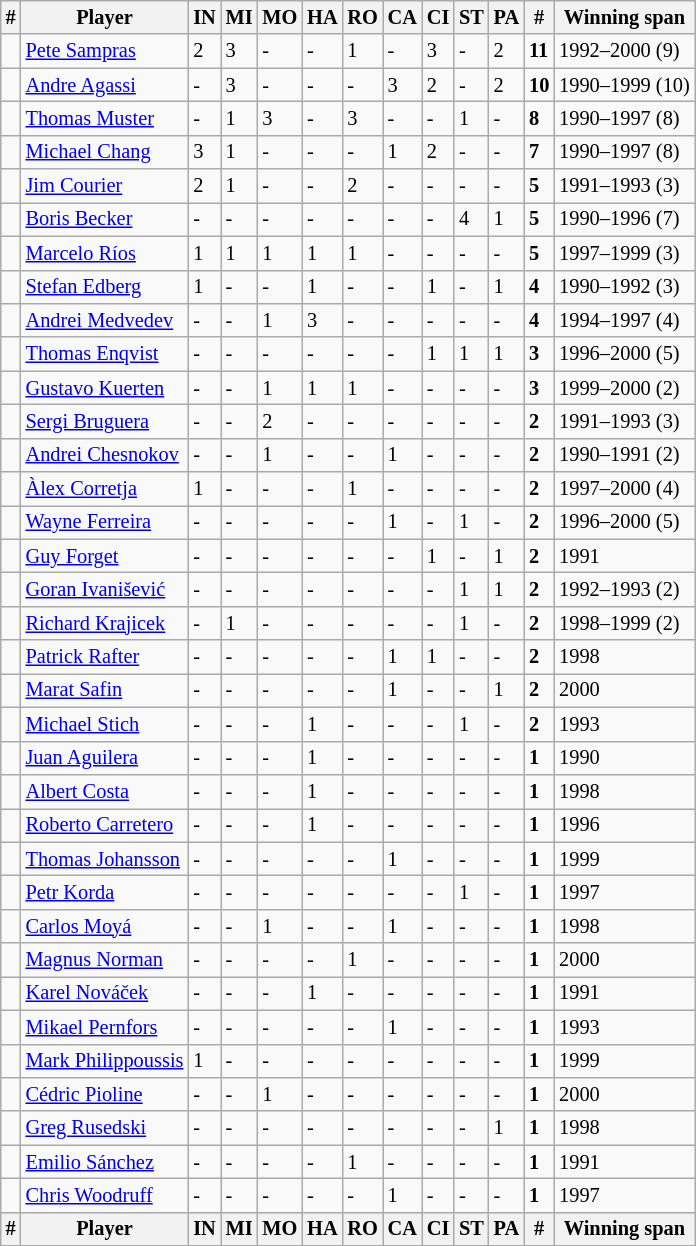<table class="sortable wikitable" style="font-size: 85%">
<tr>
<th>#</th>
<th>Player</th>
<th>IN</th>
<th>MI</th>
<th>MO</th>
<th>HA</th>
<th>RO</th>
<th>CA</th>
<th>CI</th>
<th>ST</th>
<th>PA</th>
<th>#</th>
<th>Winning span</th>
</tr>
<tr>
<td></td>
<td> <a href='#'>Pete Sampras</a></td>
<td>2</td>
<td>3</td>
<td>-</td>
<td>-</td>
<td>1</td>
<td>-</td>
<td>3</td>
<td>-</td>
<td>2</td>
<td><strong>11</strong></td>
<td>1992–2000 (9)</td>
</tr>
<tr>
<td></td>
<td> <a href='#'>Andre Agassi</a></td>
<td>-</td>
<td>3</td>
<td>-</td>
<td>-</td>
<td>-</td>
<td>3</td>
<td>2</td>
<td>-</td>
<td>2</td>
<td><strong>10</strong></td>
<td>1990–1999 (10)</td>
</tr>
<tr>
<td></td>
<td> <a href='#'>Thomas Muster</a></td>
<td>-</td>
<td>1</td>
<td>3</td>
<td>-</td>
<td>3</td>
<td>-</td>
<td>-</td>
<td>1</td>
<td>-</td>
<td><strong>8</strong></td>
<td>1990–1997 (8)</td>
</tr>
<tr>
<td></td>
<td> <a href='#'>Michael Chang</a></td>
<td>3</td>
<td>1</td>
<td>-</td>
<td>-</td>
<td>-</td>
<td>1</td>
<td>2</td>
<td>-</td>
<td>-</td>
<td><strong>7</strong></td>
<td>1990–1997 (8)</td>
</tr>
<tr>
<td></td>
<td> <a href='#'>Jim Courier</a></td>
<td>2</td>
<td>1</td>
<td>-</td>
<td>-</td>
<td>2</td>
<td>-</td>
<td>-</td>
<td>-</td>
<td>-</td>
<td><strong>5</strong></td>
<td>1991–1993 (3)</td>
</tr>
<tr>
<td></td>
<td> <a href='#'>Boris Becker</a></td>
<td>-</td>
<td>-</td>
<td>-</td>
<td>-</td>
<td>-</td>
<td>-</td>
<td>-</td>
<td>4</td>
<td>1</td>
<td><strong>5</strong></td>
<td>1990–1996 (7)</td>
</tr>
<tr>
<td></td>
<td> <a href='#'>Marcelo Ríos</a></td>
<td>1</td>
<td>1</td>
<td>1</td>
<td>1</td>
<td>1</td>
<td>-</td>
<td>-</td>
<td>-</td>
<td>-</td>
<td><strong>5</strong></td>
<td>1997–1999 (3)</td>
</tr>
<tr>
<td></td>
<td> <a href='#'>Stefan Edberg</a></td>
<td>1</td>
<td>-</td>
<td>-</td>
<td>1</td>
<td>-</td>
<td>-</td>
<td>1</td>
<td>-</td>
<td>1</td>
<td><strong>4</strong></td>
<td>1990–1992 (3)</td>
</tr>
<tr>
<td></td>
<td> <a href='#'>Andrei Medvedev</a></td>
<td>-</td>
<td>-</td>
<td>1</td>
<td>3</td>
<td>-</td>
<td>-</td>
<td>-</td>
<td>-</td>
<td>-</td>
<td><strong>4</strong></td>
<td>1994–1997 (4)</td>
</tr>
<tr>
<td></td>
<td> <a href='#'>Thomas Enqvist</a></td>
<td>-</td>
<td>-</td>
<td>-</td>
<td>-</td>
<td>-</td>
<td>-</td>
<td>1</td>
<td>1</td>
<td>1</td>
<td><strong>3</strong></td>
<td>1996–2000 (5)</td>
</tr>
<tr>
<td></td>
<td> <a href='#'>Gustavo Kuerten</a></td>
<td>-</td>
<td>-</td>
<td>1</td>
<td>1</td>
<td>1</td>
<td>-</td>
<td>-</td>
<td>-</td>
<td>-</td>
<td><strong>3</strong></td>
<td>1999–2000 (2)</td>
</tr>
<tr>
<td></td>
<td> <a href='#'>Sergi Bruguera</a></td>
<td>-</td>
<td>-</td>
<td>2</td>
<td>-</td>
<td>-</td>
<td>-</td>
<td>-</td>
<td>-</td>
<td>-</td>
<td><strong>2</strong></td>
<td>1991–1993 (3)</td>
</tr>
<tr>
<td></td>
<td> <a href='#'>Andrei Chesnokov</a></td>
<td>-</td>
<td>-</td>
<td>1</td>
<td>-</td>
<td>-</td>
<td>1</td>
<td>-</td>
<td>-</td>
<td>-</td>
<td><strong>2</strong></td>
<td>1990–1991 (2)</td>
</tr>
<tr>
<td></td>
<td> <a href='#'>Àlex Corretja</a></td>
<td>1</td>
<td>-</td>
<td>-</td>
<td>-</td>
<td>1</td>
<td>-</td>
<td>-</td>
<td>-</td>
<td>-</td>
<td><strong>2</strong></td>
<td>1997–2000 (4)</td>
</tr>
<tr>
<td></td>
<td> <a href='#'>Wayne Ferreira</a></td>
<td>-</td>
<td>-</td>
<td>-</td>
<td>-</td>
<td>-</td>
<td>1</td>
<td>-</td>
<td>1</td>
<td>-</td>
<td><strong>2</strong></td>
<td>1996–2000 (5)</td>
</tr>
<tr>
<td></td>
<td> <a href='#'>Guy Forget</a></td>
<td>-</td>
<td>-</td>
<td>-</td>
<td>-</td>
<td>-</td>
<td>-</td>
<td>1</td>
<td>-</td>
<td>1</td>
<td><strong>2</strong></td>
<td>1991</td>
</tr>
<tr>
<td></td>
<td> <a href='#'>Goran Ivanišević</a></td>
<td>-</td>
<td>-</td>
<td>-</td>
<td>-</td>
<td>-</td>
<td>-</td>
<td>-</td>
<td>1</td>
<td>1</td>
<td><strong>2</strong></td>
<td>1992–1993 (2)</td>
</tr>
<tr>
<td></td>
<td> <a href='#'>Richard Krajicek</a></td>
<td>-</td>
<td>1</td>
<td>-</td>
<td>-</td>
<td>-</td>
<td>-</td>
<td>-</td>
<td>1</td>
<td>-</td>
<td><strong>2</strong></td>
<td>1998–1999 (2)</td>
</tr>
<tr>
<td></td>
<td> <a href='#'>Patrick Rafter</a></td>
<td>-</td>
<td>-</td>
<td>-</td>
<td>-</td>
<td>-</td>
<td>1</td>
<td>1</td>
<td>-</td>
<td>-</td>
<td><strong>2</strong></td>
<td>1998</td>
</tr>
<tr>
<td></td>
<td> <a href='#'>Marat Safin</a></td>
<td>-</td>
<td>-</td>
<td>-</td>
<td>-</td>
<td>-</td>
<td>1</td>
<td>-</td>
<td>-</td>
<td>1</td>
<td><strong>2</strong></td>
<td>2000</td>
</tr>
<tr>
<td></td>
<td> <a href='#'>Michael Stich</a></td>
<td>-</td>
<td>-</td>
<td>-</td>
<td>1</td>
<td>-</td>
<td>-</td>
<td>-</td>
<td>1</td>
<td>-</td>
<td><strong>2</strong></td>
<td>1993</td>
</tr>
<tr>
<td></td>
<td> <a href='#'>Juan Aguilera</a></td>
<td>-</td>
<td>-</td>
<td>-</td>
<td>1</td>
<td>-</td>
<td>-</td>
<td>-</td>
<td>-</td>
<td>-</td>
<td><strong>1</strong></td>
<td>1990</td>
</tr>
<tr>
<td></td>
<td> <a href='#'>Albert Costa</a></td>
<td>-</td>
<td>-</td>
<td>-</td>
<td>1</td>
<td>-</td>
<td>-</td>
<td>-</td>
<td>-</td>
<td>-</td>
<td><strong>1</strong></td>
<td>1998</td>
</tr>
<tr>
<td></td>
<td> <a href='#'>Roberto Carretero</a></td>
<td>-</td>
<td>-</td>
<td>-</td>
<td>1</td>
<td>-</td>
<td>-</td>
<td>-</td>
<td>-</td>
<td>-</td>
<td><strong>1</strong></td>
<td>1996</td>
</tr>
<tr>
<td></td>
<td> <a href='#'>Thomas Johansson</a></td>
<td>-</td>
<td>-</td>
<td>-</td>
<td>-</td>
<td>-</td>
<td>1</td>
<td>-</td>
<td>-</td>
<td>-</td>
<td><strong>1</strong></td>
<td>1999</td>
</tr>
<tr>
<td></td>
<td> <a href='#'>Petr Korda</a></td>
<td>-</td>
<td>-</td>
<td>-</td>
<td>-</td>
<td>-</td>
<td>-</td>
<td>-</td>
<td>1</td>
<td>-</td>
<td><strong>1</strong></td>
<td>1997</td>
</tr>
<tr>
<td></td>
<td> <a href='#'>Carlos Moyá</a></td>
<td>-</td>
<td>-</td>
<td>1</td>
<td>-</td>
<td>-</td>
<td>1</td>
<td>-</td>
<td>-</td>
<td>-</td>
<td><strong>1</strong></td>
<td>1998</td>
</tr>
<tr>
<td></td>
<td> <a href='#'>Magnus Norman</a></td>
<td>-</td>
<td>-</td>
<td>-</td>
<td>-</td>
<td>1</td>
<td>-</td>
<td>-</td>
<td>-</td>
<td>-</td>
<td><strong>1</strong></td>
<td>2000</td>
</tr>
<tr>
<td></td>
<td> <a href='#'>Karel Nováček</a></td>
<td>-</td>
<td>-</td>
<td>-</td>
<td>1</td>
<td>-</td>
<td>-</td>
<td>-</td>
<td>-</td>
<td>-</td>
<td><strong>1</strong></td>
<td>1991</td>
</tr>
<tr>
<td></td>
<td> <a href='#'>Mikael Pernfors</a></td>
<td>-</td>
<td>-</td>
<td>-</td>
<td>-</td>
<td>-</td>
<td>1</td>
<td>-</td>
<td>-</td>
<td>-</td>
<td><strong>1</strong></td>
<td>1993</td>
</tr>
<tr>
<td></td>
<td> <a href='#'>Mark Philippoussis</a></td>
<td>1</td>
<td>-</td>
<td>-</td>
<td>-</td>
<td>-</td>
<td>-</td>
<td>-</td>
<td>-</td>
<td>-</td>
<td><strong>1</strong></td>
<td>1999</td>
</tr>
<tr>
<td></td>
<td> <a href='#'>Cédric Pioline</a></td>
<td>-</td>
<td>-</td>
<td>1</td>
<td>-</td>
<td>-</td>
<td>-</td>
<td>-</td>
<td>-</td>
<td>-</td>
<td><strong>1</strong></td>
<td>2000</td>
</tr>
<tr>
<td></td>
<td> <a href='#'>Greg Rusedski</a></td>
<td>-</td>
<td>-</td>
<td>-</td>
<td>-</td>
<td>-</td>
<td>-</td>
<td>-</td>
<td>-</td>
<td>1</td>
<td><strong>1</strong></td>
<td>1998</td>
</tr>
<tr>
<td></td>
<td> <a href='#'>Emilio Sánchez</a></td>
<td>-</td>
<td>-</td>
<td>-</td>
<td>-</td>
<td>1</td>
<td>-</td>
<td>-</td>
<td>-</td>
<td>-</td>
<td><strong>1</strong></td>
<td>1991</td>
</tr>
<tr>
<td></td>
<td> <a href='#'>Chris Woodruff</a></td>
<td>-</td>
<td>-</td>
<td>-</td>
<td>-</td>
<td>-</td>
<td>1</td>
<td>-</td>
<td>-</td>
<td>-</td>
<td><strong>1</strong></td>
<td>1997</td>
</tr>
<tr>
<th>#</th>
<th>Player</th>
<th>IN</th>
<th>MI</th>
<th>MO</th>
<th>HA</th>
<th>RO</th>
<th>CA</th>
<th>CI</th>
<th>ST</th>
<th>PA</th>
<th>#</th>
<th>Winning span</th>
</tr>
</table>
